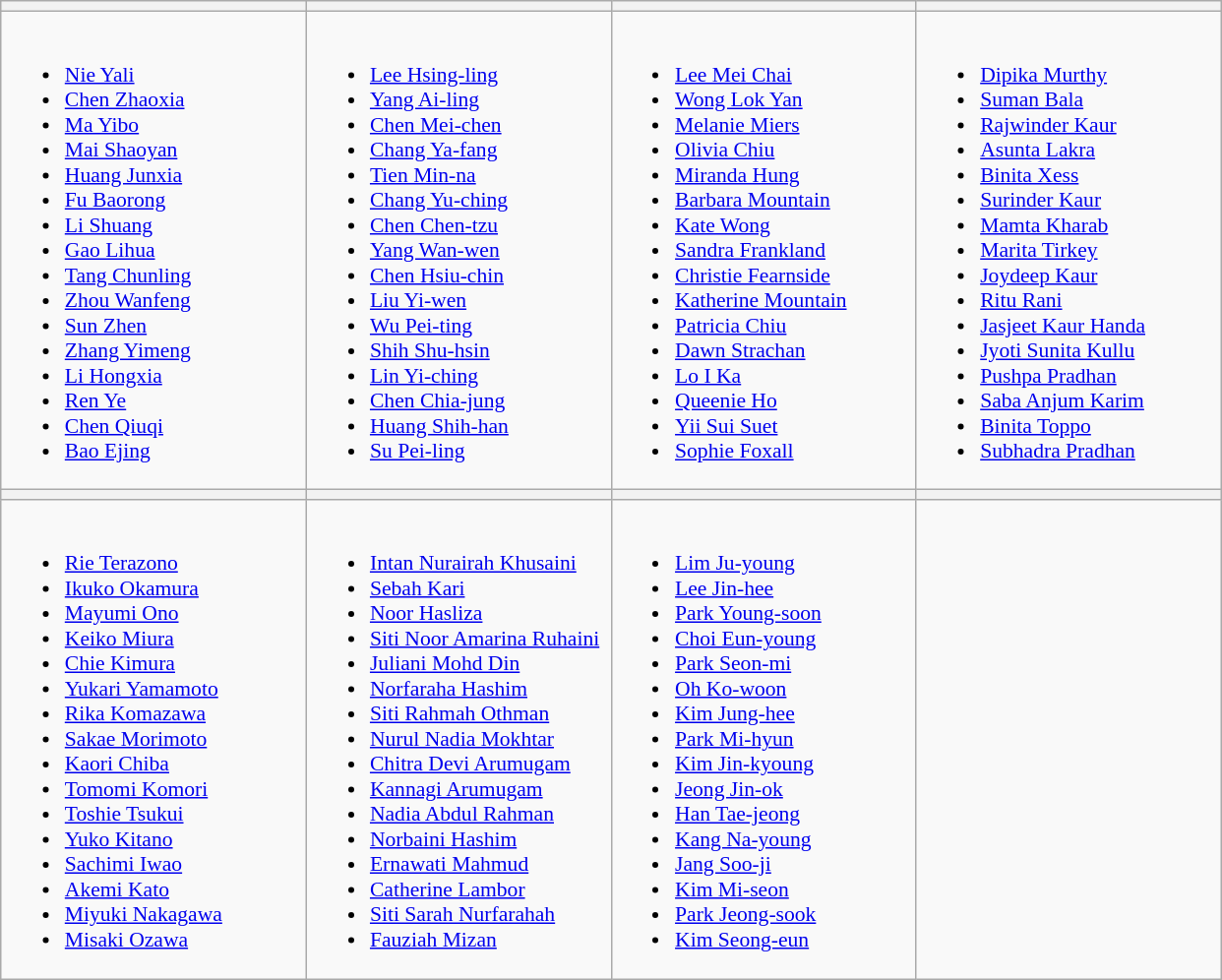<table class="wikitable" style="font-size:90%">
<tr>
<th width=200></th>
<th width=200></th>
<th width=200></th>
<th width=200></th>
</tr>
<tr>
<td valign=top><br><ul><li><a href='#'>Nie Yali</a></li><li><a href='#'>Chen Zhaoxia</a></li><li><a href='#'>Ma Yibo</a></li><li><a href='#'>Mai Shaoyan</a></li><li><a href='#'>Huang Junxia</a></li><li><a href='#'>Fu Baorong</a></li><li><a href='#'>Li Shuang</a></li><li><a href='#'>Gao Lihua</a></li><li><a href='#'>Tang Chunling</a></li><li><a href='#'>Zhou Wanfeng</a></li><li><a href='#'>Sun Zhen</a></li><li><a href='#'>Zhang Yimeng</a></li><li><a href='#'>Li Hongxia</a></li><li><a href='#'>Ren Ye</a></li><li><a href='#'>Chen Qiuqi</a></li><li><a href='#'>Bao Ejing</a></li></ul></td>
<td valign=top><br><ul><li><a href='#'>Lee Hsing-ling</a></li><li><a href='#'>Yang Ai-ling</a></li><li><a href='#'>Chen Mei-chen</a></li><li><a href='#'>Chang Ya-fang</a></li><li><a href='#'>Tien Min-na</a></li><li><a href='#'>Chang Yu-ching</a></li><li><a href='#'>Chen Chen-tzu</a></li><li><a href='#'>Yang Wan-wen</a></li><li><a href='#'>Chen Hsiu-chin</a></li><li><a href='#'>Liu Yi-wen</a></li><li><a href='#'>Wu Pei-ting</a></li><li><a href='#'>Shih Shu-hsin</a></li><li><a href='#'>Lin Yi-ching</a></li><li><a href='#'>Chen Chia-jung</a></li><li><a href='#'>Huang Shih-han</a></li><li><a href='#'>Su Pei-ling</a></li></ul></td>
<td valign=top><br><ul><li><a href='#'>Lee Mei Chai</a></li><li><a href='#'>Wong Lok Yan</a></li><li><a href='#'>Melanie Miers</a></li><li><a href='#'>Olivia Chiu</a></li><li><a href='#'>Miranda Hung</a></li><li><a href='#'>Barbara Mountain</a></li><li><a href='#'>Kate Wong</a></li><li><a href='#'>Sandra Frankland</a></li><li><a href='#'>Christie Fearnside</a></li><li><a href='#'>Katherine Mountain</a></li><li><a href='#'>Patricia Chiu</a></li><li><a href='#'>Dawn Strachan</a></li><li><a href='#'>Lo I Ka</a></li><li><a href='#'>Queenie Ho</a></li><li><a href='#'>Yii Sui Suet</a></li><li><a href='#'>Sophie Foxall</a></li></ul></td>
<td valign=top><br><ul><li><a href='#'>Dipika Murthy</a></li><li><a href='#'>Suman Bala</a></li><li><a href='#'>Rajwinder Kaur</a></li><li><a href='#'>Asunta Lakra</a></li><li><a href='#'>Binita Xess</a></li><li><a href='#'>Surinder Kaur</a></li><li><a href='#'>Mamta Kharab</a></li><li><a href='#'>Marita Tirkey</a></li><li><a href='#'>Joydeep Kaur</a></li><li><a href='#'>Ritu Rani</a></li><li><a href='#'>Jasjeet Kaur Handa</a></li><li><a href='#'>Jyoti Sunita Kullu</a></li><li><a href='#'>Pushpa Pradhan</a></li><li><a href='#'>Saba Anjum Karim</a></li><li><a href='#'>Binita Toppo</a></li><li><a href='#'>Subhadra Pradhan</a></li></ul></td>
</tr>
<tr>
<th></th>
<th></th>
<th></th>
<th></th>
</tr>
<tr>
<td valign=top><br><ul><li><a href='#'>Rie Terazono</a></li><li><a href='#'>Ikuko Okamura</a></li><li><a href='#'>Mayumi Ono</a></li><li><a href='#'>Keiko Miura</a></li><li><a href='#'>Chie Kimura</a></li><li><a href='#'>Yukari Yamamoto</a></li><li><a href='#'>Rika Komazawa</a></li><li><a href='#'>Sakae Morimoto</a></li><li><a href='#'>Kaori Chiba</a></li><li><a href='#'>Tomomi Komori</a></li><li><a href='#'>Toshie Tsukui</a></li><li><a href='#'>Yuko Kitano</a></li><li><a href='#'>Sachimi Iwao</a></li><li><a href='#'>Akemi Kato</a></li><li><a href='#'>Miyuki Nakagawa</a></li><li><a href='#'>Misaki Ozawa</a></li></ul></td>
<td valign=top><br><ul><li><a href='#'>Intan Nurairah Khusaini</a></li><li><a href='#'>Sebah Kari</a></li><li><a href='#'>Noor Hasliza</a></li><li><a href='#'>Siti Noor Amarina Ruhaini</a></li><li><a href='#'>Juliani Mohd Din</a></li><li><a href='#'>Norfaraha Hashim</a></li><li><a href='#'>Siti Rahmah Othman</a></li><li><a href='#'>Nurul Nadia Mokhtar</a></li><li><a href='#'>Chitra Devi Arumugam</a></li><li><a href='#'>Kannagi Arumugam</a></li><li><a href='#'>Nadia Abdul Rahman</a></li><li><a href='#'>Norbaini Hashim</a></li><li><a href='#'>Ernawati Mahmud</a></li><li><a href='#'>Catherine Lambor</a></li><li><a href='#'>Siti Sarah Nurfarahah</a></li><li><a href='#'>Fauziah Mizan</a></li></ul></td>
<td valign=top><br><ul><li><a href='#'>Lim Ju-young</a></li><li><a href='#'>Lee Jin-hee</a></li><li><a href='#'>Park Young-soon</a></li><li><a href='#'>Choi Eun-young</a></li><li><a href='#'>Park Seon-mi</a></li><li><a href='#'>Oh Ko-woon</a></li><li><a href='#'>Kim Jung-hee</a></li><li><a href='#'>Park Mi-hyun</a></li><li><a href='#'>Kim Jin-kyoung</a></li><li><a href='#'>Jeong Jin-ok</a></li><li><a href='#'>Han Tae-jeong</a></li><li><a href='#'>Kang Na-young</a></li><li><a href='#'>Jang Soo-ji</a></li><li><a href='#'>Kim Mi-seon</a></li><li><a href='#'>Park Jeong-sook</a></li><li><a href='#'>Kim Seong-eun</a></li></ul></td>
<td valign=top></td>
</tr>
</table>
